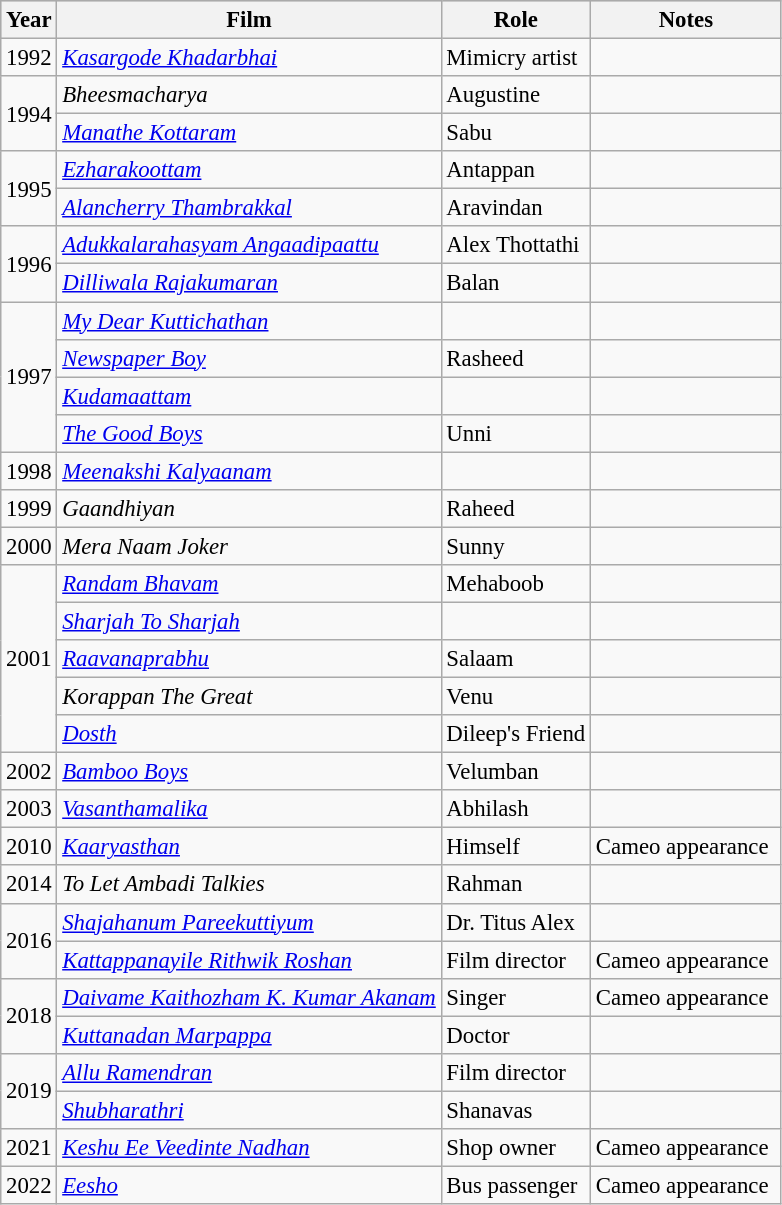<table class="wikitable sortable" style="font-size:95%;">
<tr style="background:#ccc; text-align:center;">
<th>Year</th>
<th>Film</th>
<th>Role</th>
<th style="width: 120px;">Notes</th>
</tr>
<tr>
<td>1992</td>
<td><em><a href='#'>Kasargode Khadarbhai</a></em></td>
<td>Mimicry artist</td>
<td></td>
</tr>
<tr>
<td rowspan="2">1994</td>
<td><em>Bheesmacharya</em></td>
<td>Augustine</td>
<td></td>
</tr>
<tr>
<td><em><a href='#'>Manathe Kottaram</a></em></td>
<td>Sabu</td>
<td></td>
</tr>
<tr>
<td rowspan="2">1995</td>
<td><em><a href='#'>Ezharakoottam</a></em></td>
<td>Antappan</td>
<td></td>
</tr>
<tr>
<td><a href='#'><em>Alancherry Thambrakkal</em></a></td>
<td>Aravindan</td>
<td></td>
</tr>
<tr>
<td rowspan="2">1996</td>
<td><em><a href='#'>Adukkalarahasyam Angaadipaattu</a></em></td>
<td>Alex Thottathi</td>
<td></td>
</tr>
<tr>
<td><em><a href='#'>Dilliwala Rajakumaran</a></em></td>
<td>Balan</td>
<td></td>
</tr>
<tr>
<td rowspan="4">1997</td>
<td><em><a href='#'>My Dear Kuttichathan</a></em></td>
<td></td>
<td></td>
</tr>
<tr>
<td><em><a href='#'>Newspaper Boy</a></em></td>
<td>Rasheed</td>
<td></td>
</tr>
<tr>
<td><em><a href='#'>Kudamaattam</a></em></td>
<td></td>
<td></td>
</tr>
<tr>
<td><em><a href='#'>The Good Boys</a></em></td>
<td>Unni</td>
<td></td>
</tr>
<tr>
<td>1998</td>
<td><em><a href='#'>Meenakshi Kalyaanam</a></em></td>
<td></td>
<td></td>
</tr>
<tr>
<td>1999</td>
<td><em>Gaandhiyan</em></td>
<td>Raheed</td>
<td></td>
</tr>
<tr>
<td>2000</td>
<td><em>Mera Naam Joker</em></td>
<td>Sunny</td>
<td></td>
</tr>
<tr>
<td rowspan="5">2001</td>
<td><em><a href='#'>Randam Bhavam</a></em></td>
<td>Mehaboob</td>
<td></td>
</tr>
<tr>
<td><em><a href='#'>Sharjah To Sharjah</a></em></td>
<td></td>
<td></td>
</tr>
<tr>
<td><em><a href='#'>Raavanaprabhu</a></em></td>
<td>Salaam</td>
<td></td>
</tr>
<tr>
<td><em>Korappan The Great</em></td>
<td>Venu</td>
<td></td>
</tr>
<tr>
<td><em><a href='#'>Dosth</a></em></td>
<td>Dileep's Friend</td>
</tr>
<tr>
<td>2002</td>
<td><em><a href='#'>Bamboo Boys</a></em></td>
<td>Velumban</td>
<td></td>
</tr>
<tr>
<td>2003</td>
<td><em><a href='#'>Vasanthamalika</a></em></td>
<td>Abhilash</td>
<td></td>
</tr>
<tr>
<td>2010</td>
<td><em><a href='#'>Kaaryasthan</a></em></td>
<td>Himself</td>
<td>Cameo appearance</td>
</tr>
<tr>
<td>2014</td>
<td><em>To Let Ambadi Talkies</em></td>
<td>Rahman</td>
<td></td>
</tr>
<tr>
<td rowspan="2">2016</td>
<td><em><a href='#'>Shajahanum Pareekuttiyum</a></em></td>
<td>Dr. Titus Alex</td>
<td></td>
</tr>
<tr>
<td><em><a href='#'>Kattappanayile Rithwik Roshan</a></em></td>
<td>Film director</td>
<td>Cameo appearance</td>
</tr>
<tr>
<td rowspan="2">2018</td>
<td><em><a href='#'>Daivame Kaithozham K. Kumar Akanam</a></em></td>
<td>Singer</td>
<td>Cameo appearance</td>
</tr>
<tr>
<td><em><a href='#'>Kuttanadan Marpappa</a></em></td>
<td>Doctor</td>
<td></td>
</tr>
<tr>
<td rowspan="2">2019</td>
<td><em><a href='#'>Allu Ramendran</a></em></td>
<td>Film director</td>
<td></td>
</tr>
<tr>
<td><em><a href='#'>Shubharathri</a></em></td>
<td>Shanavas</td>
<td></td>
</tr>
<tr>
<td>2021</td>
<td><em><a href='#'>Keshu Ee Veedinte Nadhan</a></em></td>
<td>Shop owner</td>
<td>Cameo appearance</td>
</tr>
<tr>
<td>2022</td>
<td><em><a href='#'>Eesho</a></em></td>
<td>Bus passenger</td>
<td>Cameo appearance</td>
</tr>
</table>
